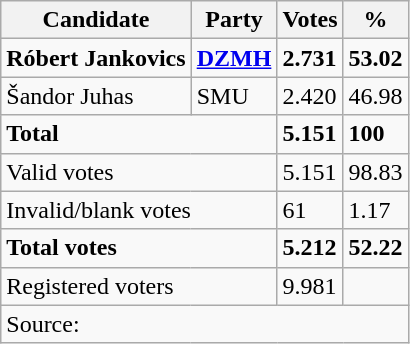<table class="wikitable" style="text-align: left;">
<tr>
<th>Candidate</th>
<th>Party</th>
<th>Votes</th>
<th>%</th>
</tr>
<tr>
<td><strong>Róbert Jankovics</strong></td>
<td><a href='#'><strong>DZMH</strong></a></td>
<td><strong>2.731</strong></td>
<td><strong>53.02</strong></td>
</tr>
<tr>
<td>Šandor Juhas</td>
<td>SMU</td>
<td>2.420</td>
<td>46.98</td>
</tr>
<tr>
<td colspan="2"><strong>Total</strong></td>
<td><strong>5.151</strong></td>
<td><strong>100</strong></td>
</tr>
<tr>
<td colspan="2">Valid votes</td>
<td>5.151</td>
<td>98.83</td>
</tr>
<tr>
<td colspan="2">Invalid/blank votes</td>
<td>61</td>
<td>1.17</td>
</tr>
<tr>
<td colspan="2"><strong>Total votes</strong></td>
<td><strong>5.212</strong></td>
<td><strong>52.22</strong></td>
</tr>
<tr>
<td colspan="2">Registered voters</td>
<td>9.981</td>
<td></td>
</tr>
<tr>
<td colspan="4">Source: </td>
</tr>
</table>
